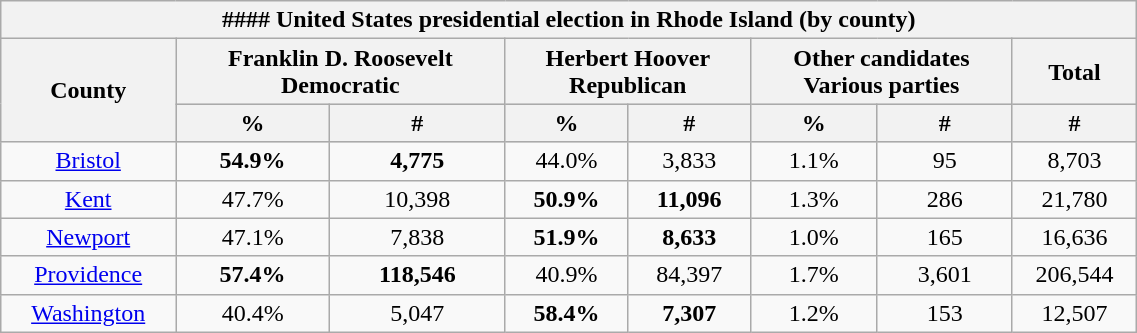<table style="width:60%;" class="wikitable sortable">
<tr>
<th colspan="8">#### United States presidential election in Rhode Island (by county) </th>
</tr>
<tr>
<th rowspan="2">County</th>
<th colspan="2">Franklin D. Roosevelt<br>Democratic</th>
<th colspan="2">Herbert Hoover<br>Republican</th>
<th colspan="2">Other candidates<br>Various parties</th>
<th colspan="2">Total</th>
</tr>
<tr style="background:lightgrey;">
<th>%</th>
<th>#</th>
<th>%</th>
<th>#</th>
<th>%</th>
<th>#</th>
<th>#</th>
</tr>
<tr>
<td align="center" ><a href='#'>Bristol</a></td>
<td style="text-align:center;"><strong>54.9%</strong></td>
<td style="text-align:center;"><strong>4,775</strong></td>
<td style="text-align:center;">44.0%</td>
<td style="text-align:center;">3,833</td>
<td style="text-align:center;">1.1%</td>
<td style="text-align:center;">95</td>
<td style="text-align:center;">8,703</td>
</tr>
<tr>
<td align="center" ><a href='#'>Kent</a></td>
<td style="text-align:center;">47.7%</td>
<td style="text-align:center;">10,398</td>
<td style="text-align:center;"><strong>50.9%</strong></td>
<td style="text-align:center;"><strong>11,096</strong></td>
<td style="text-align:center;">1.3%</td>
<td style="text-align:center;">286</td>
<td style="text-align:center;">21,780</td>
</tr>
<tr>
<td align="center" ><a href='#'>Newport</a></td>
<td style="text-align:center;">47.1%</td>
<td style="text-align:center;">7,838</td>
<td style="text-align:center;"><strong>51.9%</strong></td>
<td style="text-align:center;"><strong>8,633</strong></td>
<td style="text-align:center;">1.0%</td>
<td style="text-align:center;">165</td>
<td style="text-align:center;">16,636</td>
</tr>
<tr>
<td align="center" ><a href='#'>Providence</a></td>
<td style="text-align:center;"><strong>57.4%</strong></td>
<td style="text-align:center;"><strong>118,546</strong></td>
<td style="text-align:center;">40.9%</td>
<td style="text-align:center;">84,397</td>
<td style="text-align:center;">1.7%</td>
<td style="text-align:center;">3,601</td>
<td style="text-align:center;">206,544</td>
</tr>
<tr>
<td align="center" ><a href='#'>Washington</a></td>
<td style="text-align:center;">40.4%</td>
<td style="text-align:center;">5,047</td>
<td style="text-align:center;"><strong>58.4%</strong></td>
<td style="text-align:center;"><strong>7,307</strong></td>
<td style="text-align:center;">1.2%</td>
<td style="text-align:center;">153</td>
<td style="text-align:center;">12,507</td>
</tr>
</table>
